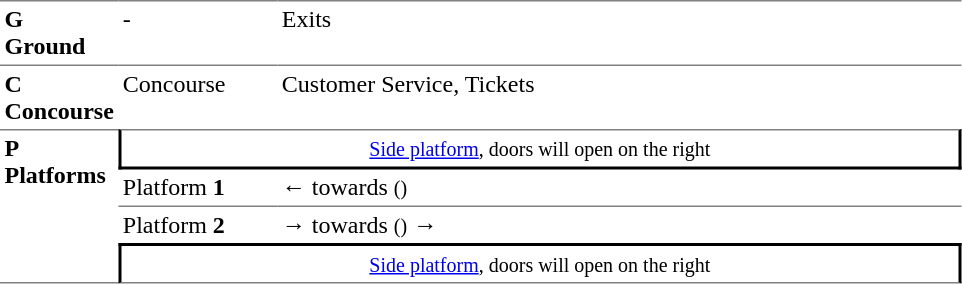<table table border=0 cellspacing=0 cellpadding=3>
<tr>
<td style="border-bottom:solid 1px gray;border-top:solid 1px gray;" width=50 valign=top><strong>G<br>Ground</strong></td>
<td style="border-top:solid 1px gray;border-bottom:solid 1px gray;" width=100 valign=top>-</td>
<td style="border-top:solid 1px gray;border-bottom:solid 1px gray;" width=450 valign=top>Exits</td>
</tr>
<tr>
<td valign=top><strong>C<br>Concourse</strong></td>
<td valign=top>Concourse</td>
<td valign=top>Customer Service, Tickets</td>
</tr>
<tr>
<td style="border-top:solid 1px gray;border-bottom:solid 1px gray;" rowspan=4 valign=top><strong>P<br>Platforms</strong></td>
<td style="border-top:solid 1px gray;border-right:solid 2px black;border-left:solid 2px black;border-bottom:solid 2px black;text-align:center;" colspan=2><small><a href='#'>Side platform</a>, doors will open on the right</small></td>
</tr>
<tr>
<td style="border-bottom:solid 1px gray;">Platform <span><strong>1</strong></span></td>
<td style="border-bottom:solid 1px gray;">←  towards  <small>()</small></td>
</tr>
<tr>
<td>Platform <span><strong>2</strong></span></td>
<td><span>→</span>  towards  <small>()</small> →</td>
</tr>
<tr>
<td style="border-bottom:solid 1px gray;border-top:solid 2px black;border-right:solid 2px black;border-left:solid 2px black;text-align:center;" colspan=2><small><a href='#'>Side platform</a>, doors will open on the right </small></td>
</tr>
</table>
